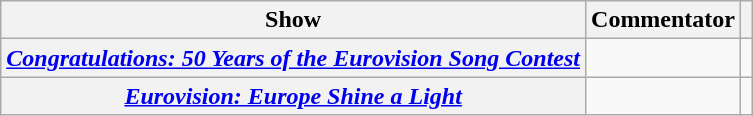<table class="wikitable plainrowheaders">
<tr>
<th>Show</th>
<th>Commentator</th>
<th></th>
</tr>
<tr>
<th scope="row"><em><a href='#'>Congratulations: 50 Years of the Eurovision Song Contest</a></em></th>
<td></td>
<td align="center"><small></small></td>
</tr>
<tr>
<th scope="row"><em><a href='#'>Eurovision: Europe Shine a Light</a></em></th>
<td></td>
<td align="center"></td>
</tr>
</table>
